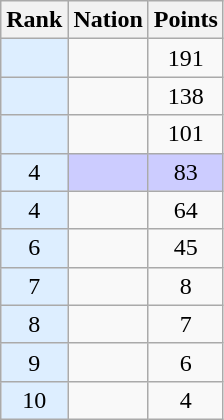<table class="wikitable sortable" style="text-align:center">
<tr>
<th>Rank</th>
<th>Nation</th>
<th>Points</th>
</tr>
<tr>
<td bgcolor = DDEEFF></td>
<td align=left></td>
<td>191</td>
</tr>
<tr>
<td bgcolor = DDEEFF></td>
<td align=left></td>
<td>138</td>
</tr>
<tr>
<td bgcolor = DDEEFF></td>
<td align=left></td>
<td>101</td>
</tr>
<tr style="background-color:#ccccff">
<td bgcolor = DDEEFF>4</td>
<td align=left></td>
<td>83</td>
</tr>
<tr>
<td bgcolor = DDEEFF>4</td>
<td align=left></td>
<td>64</td>
</tr>
<tr>
<td bgcolor = DDEEFF>6</td>
<td align=left></td>
<td>45</td>
</tr>
<tr>
<td bgcolor = DDEEFF>7</td>
<td align=left></td>
<td>8</td>
</tr>
<tr>
<td bgcolor = DDEEFF>8</td>
<td align=left></td>
<td>7</td>
</tr>
<tr>
<td bgcolor = DDEEFF>9</td>
<td align=left></td>
<td>6</td>
</tr>
<tr>
<td bgcolor = DDEEFF>10</td>
<td align=left></td>
<td>4</td>
</tr>
</table>
